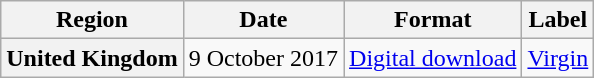<table class="wikitable plainrowheaders" style="text-align:center">
<tr>
<th>Region</th>
<th>Date</th>
<th>Format</th>
<th>Label</th>
</tr>
<tr>
<th scope="row">United Kingdom</th>
<td>9 October 2017</td>
<td><a href='#'>Digital download</a></td>
<td><a href='#'>Virgin</a></td>
</tr>
</table>
